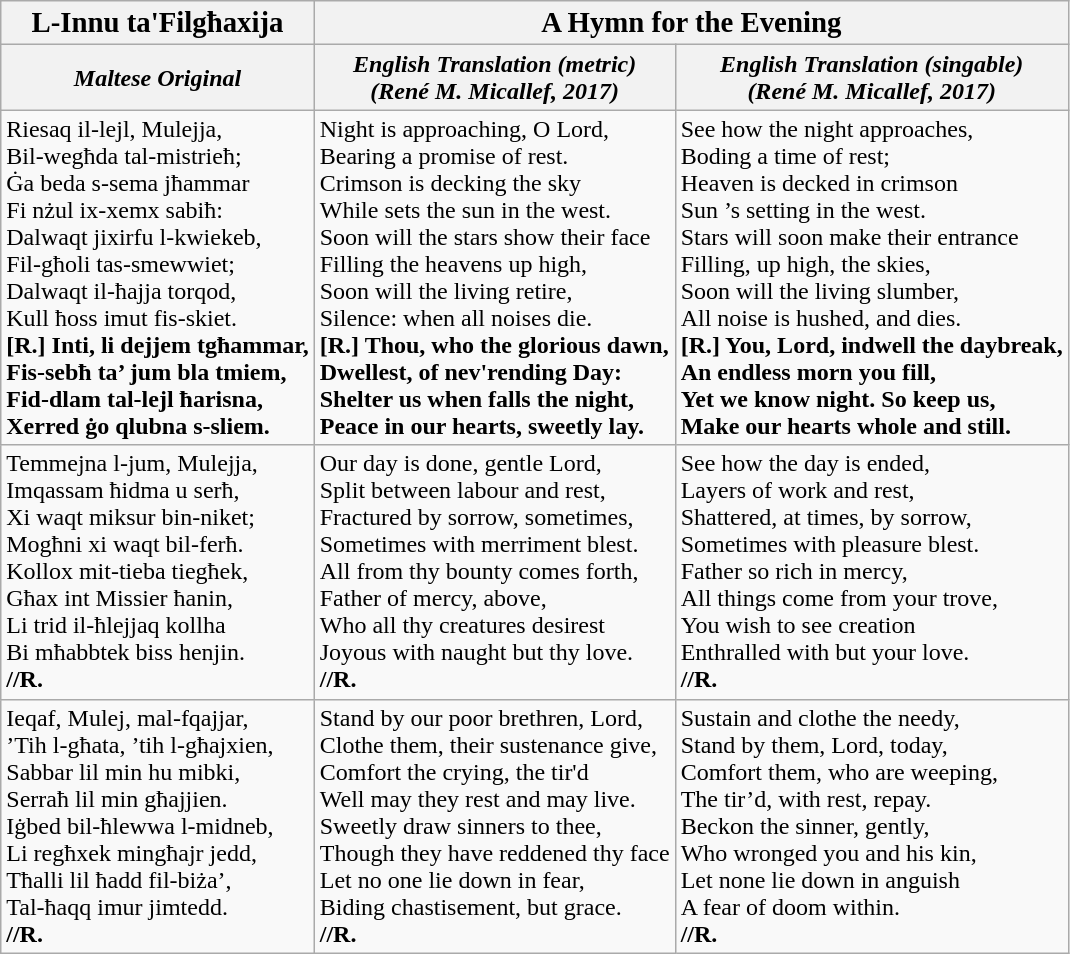<table class="wikitable">
<tr>
<th><big>L-Innu ta'Filgħaxija</big></th>
<th colspan="2"><big>A Hymn for the Evening</big></th>
</tr>
<tr>
<th><em>Maltese Original</em></th>
<th><em>English Translation (metric)</em><br><em>(René M. Micallef, 2017)</em></th>
<th><em>English Translation (singable)</em><br><em>(René M. Micallef, 2017)</em></th>
</tr>
<tr>
<td>Riesaq il-lejl, Mulejja,<br>Bil-wegħda tal-mistrieħ;<br>Ġa beda s-sema jħammar<br>Fi nżul ix-xemx sabiħ:<br>Dalwaqt jixirfu l-kwiekeb,<br>Fil-għoli tas-smewwiet;<br>Dalwaqt il-ħajja torqod,<br>Kull ħoss imut fis-skiet.<br><strong>[R.] Inti, li dejjem tgħammar,</strong><br><strong>Fis-sebħ ta’ jum bla tmiem,</strong><br><strong>Fid-dlam tal-lejl ħarisna,</strong><br><strong>Xerred ġo qlubna s-sliem.</strong></td>
<td>Night is approaching, O Lord,<br>Bearing a promise of rest.<br>Crimson is decking the sky<br>While sets the sun in the west.<br>Soon will the stars show their face<br>Filling the heavens up high,<br>Soon will the living retire,<br>Silence: when all noises die.<br><strong>[R.] Thou, who the glorious dawn,</strong><br><strong>Dwellest, of nev'rending Day:</strong><br><strong>Shelter us when falls the night,</strong><br><strong>Peace in our hearts, sweetly lay.</strong></td>
<td>See how the night approaches,<br>Boding a time of rest;<br>Heaven is decked in crimson<br>Sun ’s setting in the west.<br>Stars will soon make their entrance<br>Filling, up high, the skies,<br>Soon will the living slumber,<br>All noise is hushed, and dies.<br><strong>[R.] You, Lord, indwell the daybreak,</strong><br><strong>An endless morn you fill,</strong><br><strong>Yet we know night. So keep us,</strong><br><strong>Make our hearts whole and still.</strong></td>
</tr>
<tr>
<td>Temmejna l-jum, Mulejja,<br>Imqassam ħidma u serħ,<br>Xi waqt miksur bin-niket;<br>Mogħni xi waqt bil-ferħ.<br>Kollox mit-tieba tiegħek,<br>Għax int Missier ħanin,<br>Li trid il-ħlejjaq kollha<br>Bi mħabbtek biss henjin.<br><strong>//R.</strong></td>
<td>Our day is done, gentle Lord,<br>Split between labour and rest,<br>Fractured by sorrow, sometimes,<br>Sometimes with merriment blest.<br>All from thy bounty comes forth,<br>Father of mercy, above,<br>Who all thy creatures desirest<br>Joyous with naught but thy love.<br><strong>//R.</strong></td>
<td>See how the day is ended,<br>Layers of work and rest,<br>Shattered, at times, by sorrow,<br>Sometimes with pleasure blest.<br>Father so rich in mercy,<br>All things come from your trove,<br>You wish to see creation<br>Enthralled with but your love.<br><strong>//R.</strong></td>
</tr>
<tr>
<td>Ieqaf, Mulej, mal-fqajjar,<br>’Tih l-għata, ’tih l-għajxien,<br>Sabbar lil min hu mibki,<br>Serraħ lil min għajjien.<br>Iġbed bil-ħlewwa l-midneb,<br>Li regħxek mingħajr jedd,<br>Tħalli lil ħadd fil-biża’,<br>Tal-ħaqq imur jimtedd.<br><strong>//R.</strong></td>
<td>Stand by our poor brethren, Lord,<br>Clothe them, their sustenance give,<br>Comfort the crying, the tir'd<br>Well may they rest and may live.<br>Sweetly draw sinners to thee,<br>Though they have reddened thy face<br>Let no one lie down in fear,<br>Biding chastisement, but grace.<br><strong>//R.</strong></td>
<td>Sustain and clothe the needy,<br>Stand by them, Lord, today,<br>Comfort them, who are weeping,<br>The tir’d, with rest, repay.<br>Beckon the sinner, gently,<br>Who wronged you and his kin,<br>Let none lie down in anguish<br>A fear of doom within.<br><strong>//R.</strong></td>
</tr>
</table>
